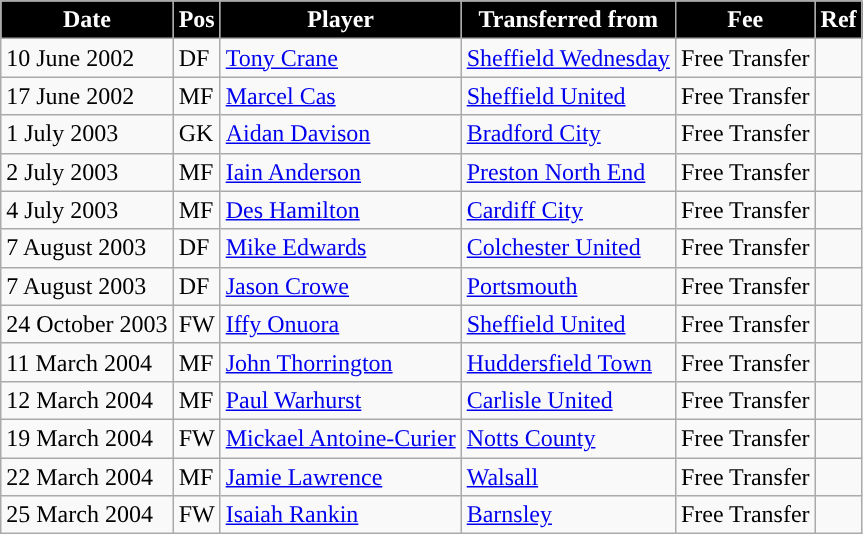<table class="wikitable plainrowheaders sortable">
<tr>
<th style="background:#000000; color:#FFFFFF; ">Date</th>
<th style="background:#000000; color:#FFFFff; ">Pos</th>
<th style="background:#000000; color:#FFFFff; ">Player</th>
<th style="background:#000000; color:#FFFFff; ">Transferred from</th>
<th style="background:#000000; color:#FFFFff; ">Fee</th>
<th style="background:#000000; color:#FFFFff; ">Ref</th>
</tr>
<tr>
<td>10 June 2002</td>
<td>DF</td>
<td> <a href='#'>Tony Crane</a></td>
<td> <a href='#'>Sheffield Wednesday</a></td>
<td>Free Transfer</td>
<td></td>
</tr>
<tr>
<td>17 June 2002</td>
<td>MF</td>
<td> <a href='#'>Marcel Cas</a></td>
<td> <a href='#'>Sheffield United</a></td>
<td>Free Transfer</td>
<td></td>
</tr>
<tr>
<td>1 July 2003</td>
<td>GK</td>
<td> <a href='#'>Aidan Davison</a></td>
<td> <a href='#'>Bradford City</a></td>
<td>Free Transfer</td>
<td></td>
</tr>
<tr>
<td>2 July 2003</td>
<td>MF</td>
<td> <a href='#'>Iain Anderson</a></td>
<td> <a href='#'>Preston North End</a></td>
<td>Free Transfer</td>
<td></td>
</tr>
<tr>
<td>4 July 2003</td>
<td>MF</td>
<td> <a href='#'>Des Hamilton</a></td>
<td> <a href='#'>Cardiff City</a></td>
<td>Free Transfer</td>
<td></td>
</tr>
<tr>
<td>7 August 2003</td>
<td>DF</td>
<td> <a href='#'>Mike Edwards</a></td>
<td> <a href='#'>Colchester United</a></td>
<td>Free Transfer</td>
<td></td>
</tr>
<tr>
<td>7 August 2003</td>
<td>DF</td>
<td> <a href='#'>Jason Crowe</a></td>
<td> <a href='#'>Portsmouth</a></td>
<td>Free Transfer</td>
<td></td>
</tr>
<tr>
<td>24 October 2003</td>
<td>FW</td>
<td> <a href='#'>Iffy Onuora</a></td>
<td> <a href='#'>Sheffield United</a></td>
<td>Free Transfer</td>
<td></td>
</tr>
<tr>
<td>11 March 2004</td>
<td>MF</td>
<td> <a href='#'>John Thorrington</a></td>
<td> <a href='#'>Huddersfield Town</a></td>
<td>Free Transfer</td>
<td></td>
</tr>
<tr>
<td>12 March 2004</td>
<td>MF</td>
<td> <a href='#'>Paul Warhurst</a></td>
<td> <a href='#'>Carlisle United</a></td>
<td>Free Transfer</td>
<td></td>
</tr>
<tr>
<td>19 March 2004</td>
<td>FW</td>
<td> <a href='#'>Mickael Antoine-Curier</a></td>
<td> <a href='#'>Notts County</a></td>
<td>Free Transfer</td>
<td></td>
</tr>
<tr>
<td>22 March 2004</td>
<td>MF</td>
<td> <a href='#'>Jamie Lawrence</a></td>
<td> <a href='#'>Walsall</a></td>
<td>Free Transfer</td>
<td></td>
</tr>
<tr>
<td>25 March 2004</td>
<td>FW</td>
<td> <a href='#'>Isaiah Rankin</a></td>
<td> <a href='#'>Barnsley</a></td>
<td>Free Transfer</td>
<td></td>
</tr>
</table>
